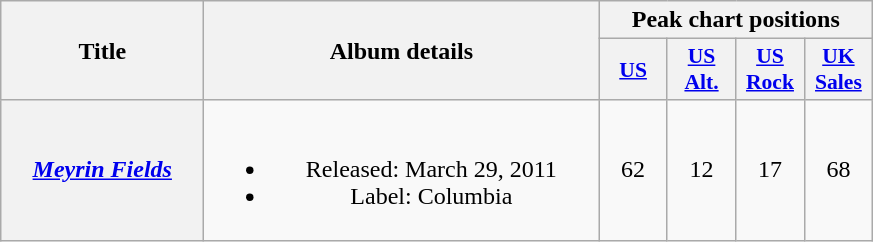<table class="wikitable plainrowheaders" style="text-align:center;" border="1">
<tr>
<th scope="col" rowspan="2" style="width:8em;">Title</th>
<th scope="col" rowspan="2" style="width:16em;">Album details</th>
<th scope="col" colspan="4">Peak chart positions</th>
</tr>
<tr>
<th scope="col" style="width:2.7em;font-size:90%;"><a href='#'>US</a><br></th>
<th scope="col" style="width:2.7em;font-size:90%;"><a href='#'>US<br>Alt.</a><br></th>
<th scope="col" style="width:2.7em;font-size:90%;"><a href='#'>US<br>Rock</a><br></th>
<th scope="col" style="width:2.7em;font-size:90%;"><a href='#'>UK<br>Sales</a><br></th>
</tr>
<tr>
<th scope="row"><em><a href='#'>Meyrin Fields</a></em></th>
<td><br><ul><li>Released: March 29, 2011</li><li>Label: Columbia</li></ul></td>
<td>62</td>
<td>12</td>
<td>17</td>
<td>68</td>
</tr>
</table>
